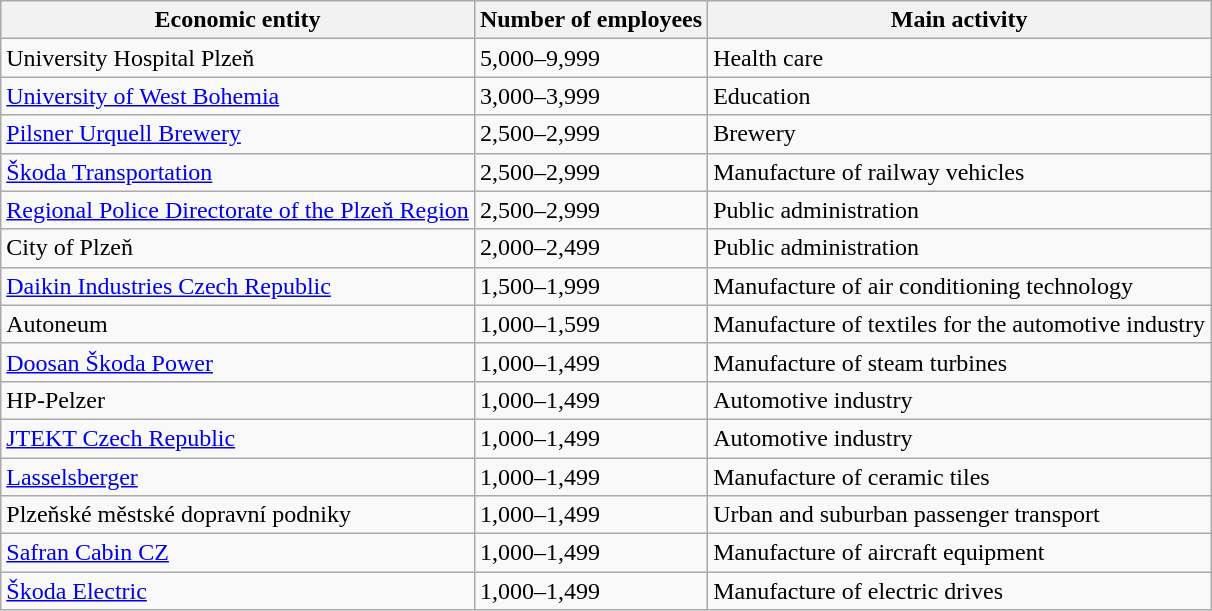<table class="wikitable sortable">
<tr>
<th>Economic entity</th>
<th>Number of employees</th>
<th>Main activity</th>
</tr>
<tr>
<td>University Hospital Plzeň</td>
<td>5,000–9,999</td>
<td>Health care</td>
</tr>
<tr>
<td><a href='#'>University of West Bohemia</a></td>
<td>3,000–3,999</td>
<td>Education</td>
</tr>
<tr>
<td><a href='#'>Pilsner Urquell Brewery</a></td>
<td>2,500–2,999</td>
<td>Brewery</td>
</tr>
<tr>
<td><a href='#'>Škoda Transportation</a></td>
<td>2,500–2,999</td>
<td>Manufacture of railway vehicles</td>
</tr>
<tr>
<td><a href='#'>Regional Police Directorate of the Plzeň Region</a></td>
<td>2,500–2,999</td>
<td>Public administration</td>
</tr>
<tr>
<td>City of Plzeň</td>
<td>2,000–2,499</td>
<td>Public administration</td>
</tr>
<tr>
<td><a href='#'>Daikin Industries Czech Republic</a></td>
<td>1,500–1,999</td>
<td>Manufacture of air conditioning technology</td>
</tr>
<tr>
<td>Autoneum</td>
<td>1,000–1,599</td>
<td>Manufacture of textiles for the automotive industry</td>
</tr>
<tr>
<td><a href='#'>Doosan Škoda Power</a></td>
<td>1,000–1,499</td>
<td>Manufacture of steam turbines</td>
</tr>
<tr>
<td>HP-Pelzer</td>
<td>1,000–1,499</td>
<td>Automotive industry</td>
</tr>
<tr>
<td><a href='#'>JTEKT Czech Republic</a></td>
<td>1,000–1,499</td>
<td>Automotive industry</td>
</tr>
<tr>
<td><a href='#'>Lasselsberger</a></td>
<td>1,000–1,499</td>
<td>Manufacture of ceramic tiles</td>
</tr>
<tr>
<td>Plzeňské městské dopravní podniky</td>
<td>1,000–1,499</td>
<td>Urban and suburban passenger transport</td>
</tr>
<tr>
<td><a href='#'>Safran Cabin CZ</a></td>
<td>1,000–1,499</td>
<td>Manufacture of aircraft equipment</td>
</tr>
<tr>
<td><a href='#'>Škoda Electric</a></td>
<td>1,000–1,499</td>
<td>Manufacture of electric drives</td>
</tr>
</table>
